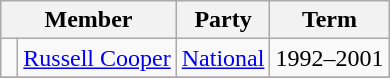<table class="wikitable">
<tr>
<th colspan="2">Member</th>
<th>Party</th>
<th>Term</th>
</tr>
<tr>
<td> </td>
<td><a href='#'>Russell Cooper</a></td>
<td><a href='#'>National</a></td>
<td>1992–2001</td>
</tr>
<tr>
</tr>
</table>
